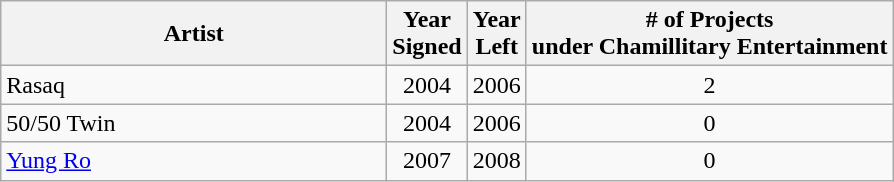<table class="wikitable sortable">
<tr>
<th style="width:250px;">Artist</th>
<th>Year<br>Signed</th>
<th>Year<br>Left</th>
<th># of Projects<br>under Chamillitary Entertainment</th>
</tr>
<tr>
<td>Rasaq</td>
<td style="text-align:center;">2004</td>
<td style="text-align:center;">2006</td>
<td style="text-align:center;">2</td>
</tr>
<tr>
<td>50/50 Twin</td>
<td style="text-align:center;">2004</td>
<td style="text-align:center;">2006</td>
<td style="text-align:center;">0</td>
</tr>
<tr>
<td><a href='#'>Yung Ro</a></td>
<td style="text-align:center;">2007</td>
<td style="text-align:center;">2008</td>
<td style="text-align:center;">0</td>
</tr>
</table>
